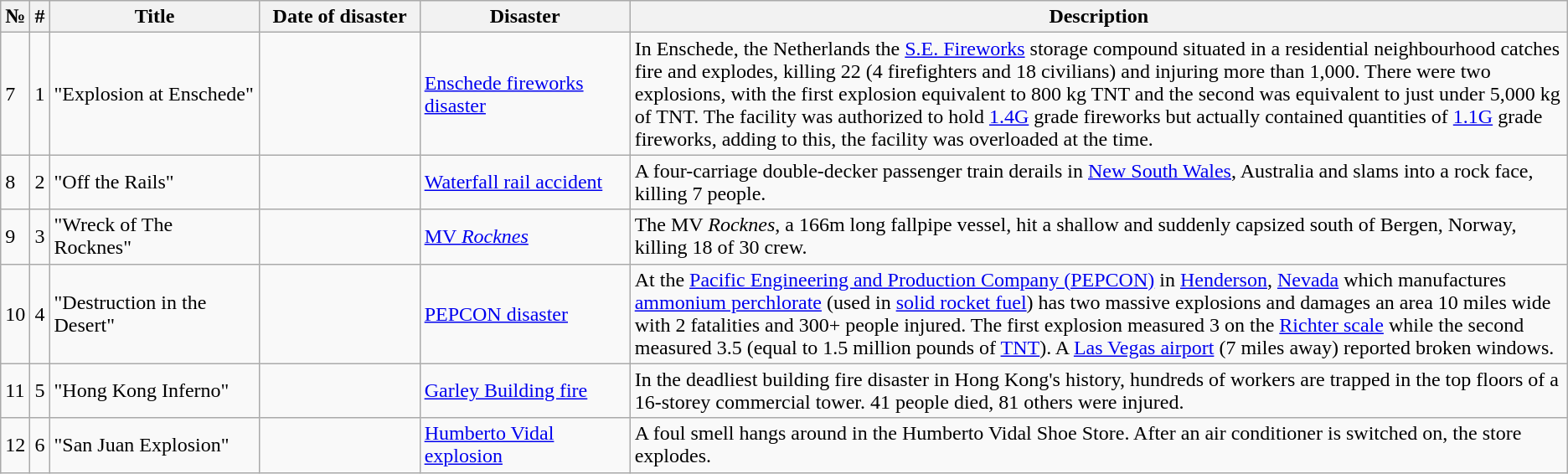<table class="wikitable sortable">
<tr>
<th>№</th>
<th>#</th>
<th style="width:160px;">Title</th>
<th style="width:120px;">Date of disaster</th>
<th style="width:160px;">Disaster</th>
<th class="unsortable">Description</th>
</tr>
<tr>
<td>7</td>
<td>1</td>
<td>"Explosion at Enschede"</td>
<td></td>
<td><a href='#'>Enschede fireworks disaster</a></td>
<td>In Enschede, the Netherlands the <a href='#'>S.E. Fireworks</a> storage compound situated in a residential neighbourhood catches fire and explodes, killing 22 (4 firefighters and 18 civilians) and injuring more than 1,000.  There were two explosions, with the first explosion equivalent to 800 kg TNT and the second was equivalent to just under 5,000 kg of TNT.  The facility was authorized to hold <a href='#'>1.4G</a> grade fireworks but actually contained quantities of <a href='#'>1.1G</a> grade fireworks, adding to this, the facility was overloaded at the time.</td>
</tr>
<tr>
<td>8</td>
<td>2</td>
<td>"Off the Rails"</td>
<td></td>
<td><a href='#'>Waterfall rail accident</a></td>
<td>A four-carriage double-decker passenger train derails in <a href='#'>New South Wales</a>, Australia and slams into a rock face, killing 7 people.</td>
</tr>
<tr>
<td>9</td>
<td>3</td>
<td>"Wreck of The Rocknes"</td>
<td></td>
<td><a href='#'>MV <em>Rocknes</em></a></td>
<td>The MV <em>Rocknes</em>, a 166m long fallpipe vessel, hit a shallow and suddenly capsized south of Bergen, Norway, killing 18 of 30 crew.</td>
</tr>
<tr>
<td>10</td>
<td>4</td>
<td>"Destruction in the Desert"</td>
<td></td>
<td><a href='#'>PEPCON disaster</a></td>
<td>At the <a href='#'>Pacific Engineering and Production Company (PEPCON)</a> in <a href='#'>Henderson</a>, <a href='#'>Nevada</a> which manufactures <a href='#'>ammonium perchlorate</a> (used in <a href='#'>solid rocket fuel</a>) has two massive explosions and damages an area 10 miles wide with 2 fatalities and 300+ people injured.  The first explosion measured 3 on the <a href='#'>Richter scale</a> while the second measured 3.5 (equal to 1.5 million pounds of <a href='#'>TNT</a>).  A <a href='#'>Las Vegas airport</a> (7 miles away) reported broken windows.</td>
</tr>
<tr>
<td>11</td>
<td>5</td>
<td>"Hong Kong Inferno"</td>
<td></td>
<td><a href='#'>Garley Building fire</a></td>
<td>In the deadliest building fire disaster in Hong Kong's history, hundreds of workers are trapped in the top floors of a 16-storey commercial tower.  41 people died, 81 others were injured.</td>
</tr>
<tr>
<td>12</td>
<td>6</td>
<td>"San Juan Explosion"</td>
<td></td>
<td><a href='#'>Humberto Vidal explosion</a></td>
<td>A foul smell hangs around in the Humberto Vidal Shoe Store. After an air conditioner is switched on, the store explodes.</td>
</tr>
</table>
